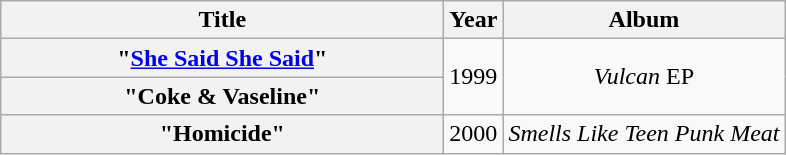<table class="wikitable plainrowheaders" style="text-align:center;">
<tr>
<th scope="col" style="width:18em;">Title</th>
<th scope="col">Year</th>
<th scope="col">Album</th>
</tr>
<tr>
<th scope="row">"<a href='#'>She Said She Said</a>"</th>
<td rowspan="2">1999</td>
<td rowspan="2"><em>Vulcan</em> EP</td>
</tr>
<tr>
<th scope="row">"Coke & Vaseline"</th>
</tr>
<tr>
<th scope="row">"Homicide"</th>
<td>2000</td>
<td><em>Smells Like Teen Punk Meat</em></td>
</tr>
</table>
